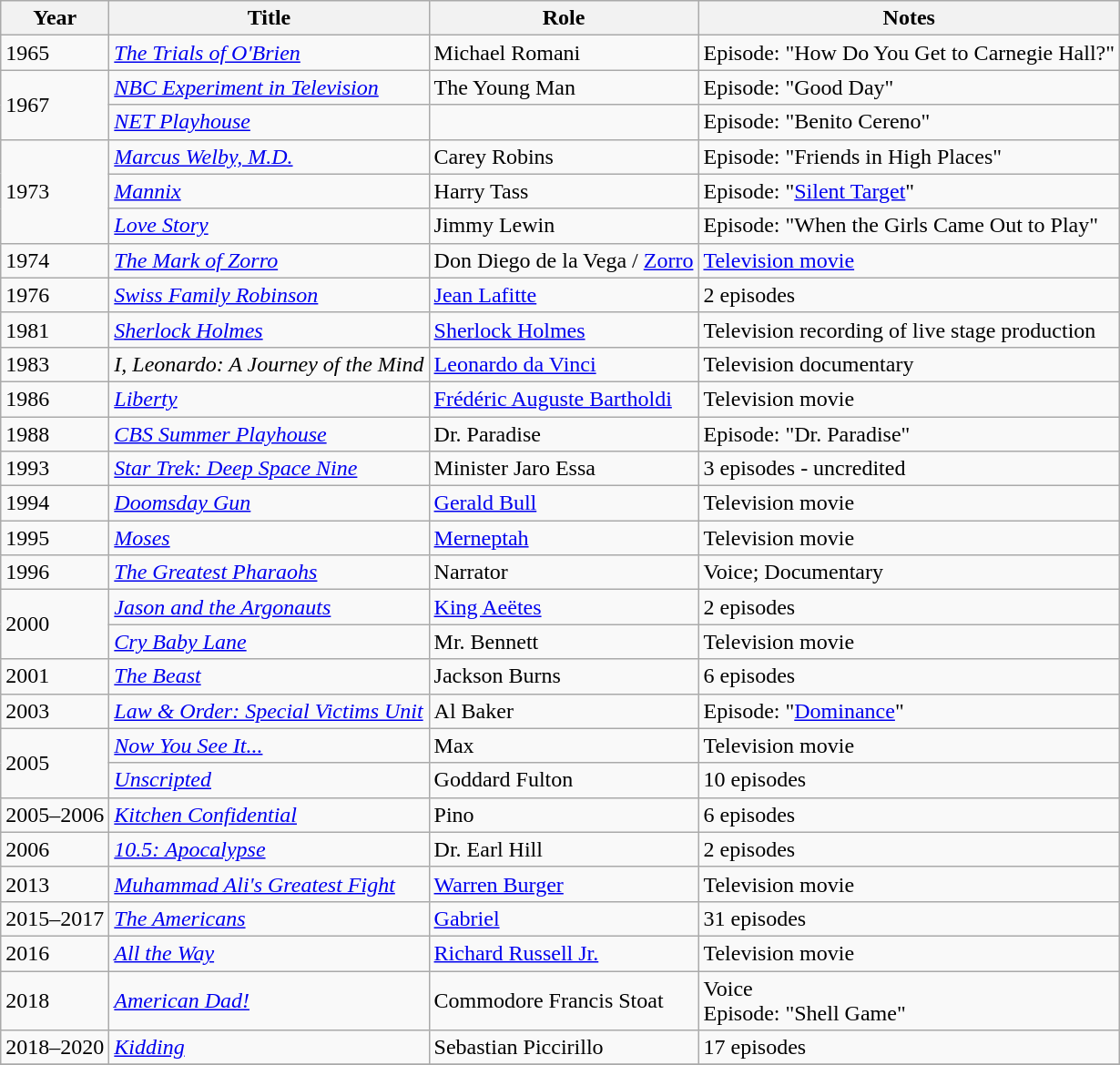<table class="wikitable sortable">
<tr>
<th>Year</th>
<th>Title</th>
<th>Role</th>
<th>Notes</th>
</tr>
<tr>
<td>1965</td>
<td><em><a href='#'>The Trials of O'Brien</a></em></td>
<td>Michael Romani</td>
<td>Episode: "How Do You Get to Carnegie Hall?"</td>
</tr>
<tr>
<td rowspan=2>1967</td>
<td><em><a href='#'>NBC Experiment in Television</a></em></td>
<td>The Young Man</td>
<td>Episode: "Good Day"</td>
</tr>
<tr>
<td><em><a href='#'>NET Playhouse</a></em></td>
<td></td>
<td>Episode: "Benito Cereno"</td>
</tr>
<tr>
<td rowspan=3>1973</td>
<td><em><a href='#'>Marcus Welby, M.D.</a></em></td>
<td>Carey Robins</td>
<td>Episode: "Friends in High Places"</td>
</tr>
<tr>
<td><em><a href='#'>Mannix</a></em></td>
<td>Harry Tass</td>
<td>Episode: "<a href='#'>Silent Target</a>"</td>
</tr>
<tr>
<td><em><a href='#'>Love Story</a></em></td>
<td>Jimmy Lewin</td>
<td>Episode: "When the Girls Came Out to Play"</td>
</tr>
<tr>
<td>1974</td>
<td><em><a href='#'>The Mark of Zorro</a></em></td>
<td>Don Diego de la Vega / <a href='#'>Zorro</a></td>
<td><a href='#'>Television movie</a></td>
</tr>
<tr>
<td>1976</td>
<td><em><a href='#'>Swiss Family Robinson</a></em></td>
<td><a href='#'>Jean Lafitte</a></td>
<td>2 episodes</td>
</tr>
<tr>
<td>1981</td>
<td><em><a href='#'>Sherlock Holmes</a></em></td>
<td><a href='#'>Sherlock Holmes</a></td>
<td>Television recording of live stage production</td>
</tr>
<tr>
<td>1983</td>
<td><em>I, Leonardo: A Journey of the Mind</em></td>
<td><a href='#'>Leonardo da Vinci</a></td>
<td>Television documentary</td>
</tr>
<tr>
<td>1986</td>
<td><em><a href='#'>Liberty</a></em></td>
<td><a href='#'>Frédéric Auguste Bartholdi</a></td>
<td>Television movie</td>
</tr>
<tr>
<td>1988</td>
<td><em><a href='#'>CBS Summer Playhouse</a></em></td>
<td>Dr. Paradise</td>
<td>Episode: "Dr. Paradise"</td>
</tr>
<tr>
<td>1993</td>
<td><em><a href='#'>Star Trek: Deep Space Nine</a></em></td>
<td>Minister Jaro Essa</td>
<td>3 episodes - uncredited</td>
</tr>
<tr>
<td>1994</td>
<td><em><a href='#'>Doomsday Gun</a></em></td>
<td><a href='#'>Gerald Bull</a></td>
<td>Television movie</td>
</tr>
<tr>
<td>1995</td>
<td><em><a href='#'>Moses</a></em></td>
<td><a href='#'>Merneptah</a></td>
<td>Television movie</td>
</tr>
<tr>
<td>1996</td>
<td><em><a href='#'>The Greatest Pharaohs</a></em></td>
<td>Narrator</td>
<td>Voice; Documentary</td>
</tr>
<tr>
<td rowspan=2>2000</td>
<td><em><a href='#'>Jason and the Argonauts</a></em></td>
<td><a href='#'>King Aeëtes</a></td>
<td>2 episodes</td>
</tr>
<tr>
<td><em><a href='#'>Cry Baby Lane</a></em></td>
<td>Mr. Bennett</td>
<td>Television movie</td>
</tr>
<tr>
<td>2001</td>
<td><em><a href='#'>The Beast</a></em></td>
<td>Jackson Burns</td>
<td>6 episodes</td>
</tr>
<tr>
<td>2003</td>
<td><em><a href='#'>Law & Order: Special Victims Unit</a></em></td>
<td>Al Baker</td>
<td>Episode: "<a href='#'>Dominance</a>"</td>
</tr>
<tr>
<td rowspan=2>2005</td>
<td><em><a href='#'>Now You See It...</a></em></td>
<td>Max</td>
<td>Television movie</td>
</tr>
<tr>
<td><em><a href='#'>Unscripted</a></em></td>
<td>Goddard Fulton</td>
<td>10 episodes</td>
</tr>
<tr>
<td>2005–2006</td>
<td><em><a href='#'>Kitchen Confidential</a></em></td>
<td>Pino</td>
<td>6 episodes</td>
</tr>
<tr>
<td>2006</td>
<td><em><a href='#'>10.5: Apocalypse</a></em></td>
<td>Dr. Earl Hill</td>
<td>2 episodes</td>
</tr>
<tr>
<td>2013</td>
<td><em><a href='#'>Muhammad Ali's Greatest Fight</a></em></td>
<td><a href='#'>Warren Burger</a></td>
<td>Television movie</td>
</tr>
<tr>
<td>2015–2017</td>
<td><em><a href='#'>The Americans</a></em></td>
<td><a href='#'>Gabriel</a></td>
<td>31 episodes</td>
</tr>
<tr>
<td>2016</td>
<td><em><a href='#'>All the Way</a></em></td>
<td><a href='#'>Richard Russell Jr.</a></td>
<td>Television movie</td>
</tr>
<tr>
<td>2018</td>
<td><em><a href='#'>American Dad!</a></em></td>
<td>Commodore Francis Stoat</td>
<td>Voice<br>Episode: "Shell Game"</td>
</tr>
<tr>
<td>2018–2020</td>
<td><em><a href='#'>Kidding</a></em></td>
<td>Sebastian Piccirillo</td>
<td>17 episodes</td>
</tr>
<tr>
</tr>
</table>
